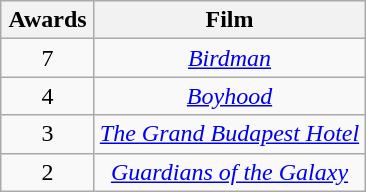<table class="wikitable" rowspan="2" style="text-align:center;" background: #f6e39c;>
<tr>
<th scope="col" style="width:55px;">Awards</th>
<th scope="col" style="text-align:center;">Film</th>
</tr>
<tr>
<td>7</td>
<td><em><a href='#'>Birdman</a></em></td>
</tr>
<tr>
<td>4</td>
<td><em><a href='#'>Boyhood</a></em></td>
</tr>
<tr>
<td>3</td>
<td><em><a href='#'>The Grand Budapest Hotel</a></em></td>
</tr>
<tr>
<td>2</td>
<td><em><a href='#'>Guardians of the Galaxy</a></em></td>
</tr>
</table>
